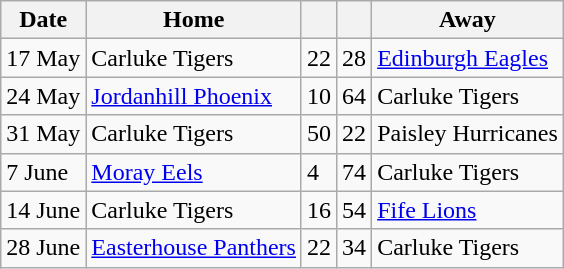<table class="wikitable">
<tr>
<th>Date</th>
<th>Home</th>
<th></th>
<th></th>
<th>Away</th>
</tr>
<tr>
<td>17 May</td>
<td>Carluke Tigers</td>
<td>22</td>
<td>28</td>
<td><a href='#'>Edinburgh Eagles</a></td>
</tr>
<tr>
<td>24 May</td>
<td><a href='#'>Jordanhill Phoenix</a></td>
<td>10</td>
<td>64</td>
<td>Carluke Tigers</td>
</tr>
<tr>
<td>31 May</td>
<td>Carluke Tigers</td>
<td>50</td>
<td>22</td>
<td>Paisley Hurricanes</td>
</tr>
<tr>
<td>7 June</td>
<td><a href='#'>Moray Eels</a></td>
<td>4</td>
<td>74</td>
<td>Carluke Tigers</td>
</tr>
<tr>
<td>14 June</td>
<td>Carluke Tigers</td>
<td>16</td>
<td>54</td>
<td><a href='#'>Fife Lions</a></td>
</tr>
<tr>
<td>28 June</td>
<td><a href='#'>Easterhouse Panthers</a></td>
<td>22</td>
<td>34</td>
<td>Carluke Tigers</td>
</tr>
</table>
